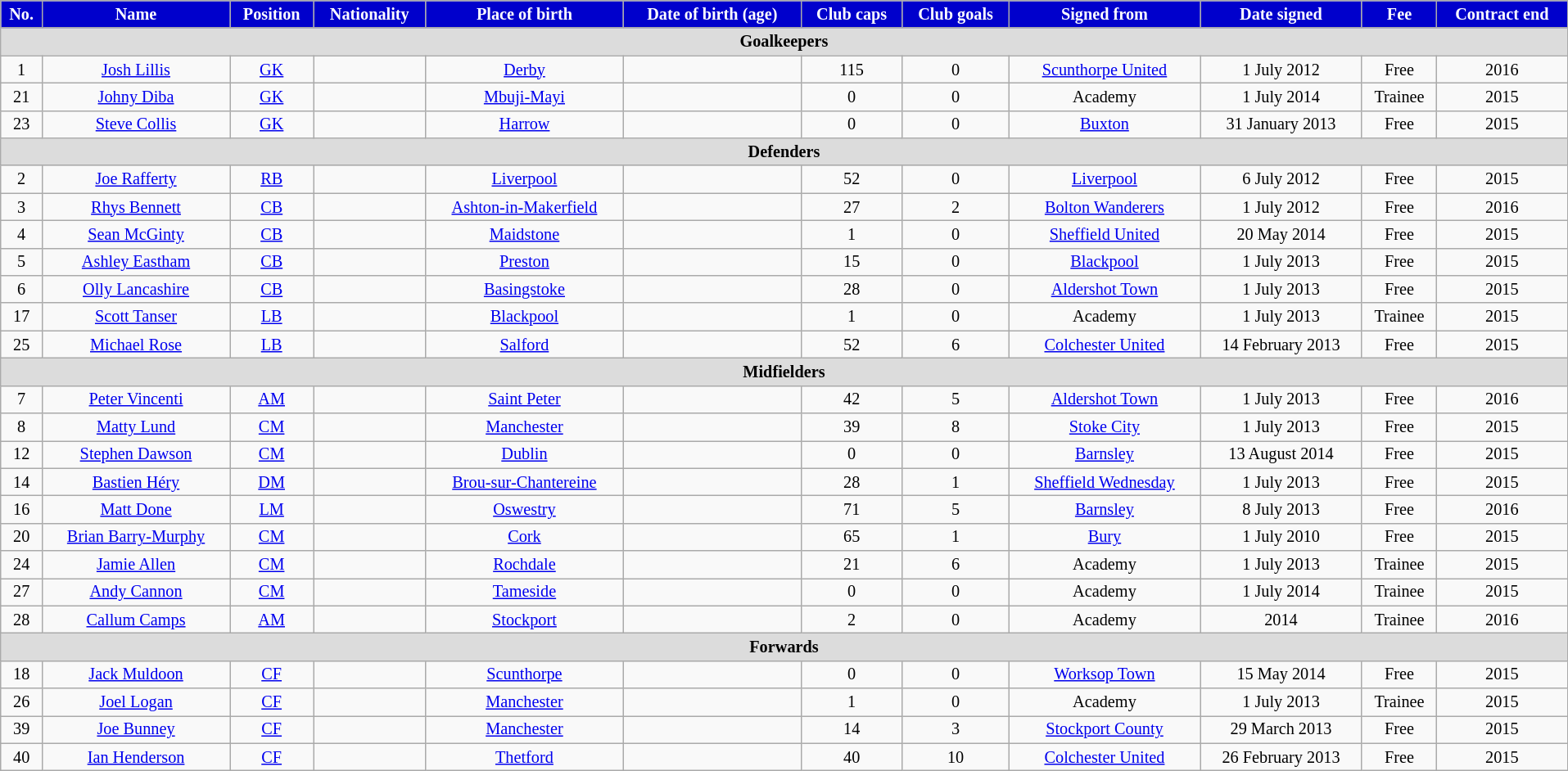<table class="wikitable" style="text-align:center; font-size:84.5%; width:101%;">
<tr>
<th style="background:#00C; color:#FFF; text-align:center;">No.</th>
<th style="background:#00C; color:#FFF; text-align:center;">Name</th>
<th style="background:#00C; color:#FFF; text-align:center;">Position</th>
<th style="background:#00C; color:#FFF; text-align:center;">Nationality</th>
<th style="background:#00C; color:#FFF; text-align:center;">Place of birth</th>
<th style="background:#00C; color:#FFF; text-align:center;">Date of birth (age)</th>
<th style="background:#00C; color:#FFF; text-align:center;">Club caps</th>
<th style="background:#00C; color:#FFF; text-align:center;">Club goals</th>
<th style="background:#00C; color:#FFF; text-align:center;">Signed from</th>
<th style="background:#00C; color:#FFF; text-align:center;">Date signed</th>
<th style="background:#00C; color:#FFF; text-align:center;">Fee</th>
<th style="background:#00C; color:#FFF; text-align:center;">Contract end</th>
</tr>
<tr>
<th colspan="14" style="background:#dcdcdc; text-align:center;">Goalkeepers</th>
</tr>
<tr>
<td>1</td>
<td><a href='#'>Josh Lillis</a></td>
<td><a href='#'>GK</a></td>
<td></td>
<td><a href='#'>Derby</a></td>
<td></td>
<td>115</td>
<td>0</td>
<td><a href='#'>Scunthorpe United</a></td>
<td>1 July 2012</td>
<td>Free</td>
<td>2016</td>
</tr>
<tr>
<td>21</td>
<td><a href='#'>Johny Diba</a></td>
<td><a href='#'>GK</a></td>
<td></td>
<td> <a href='#'>Mbuji-Mayi</a></td>
<td></td>
<td>0</td>
<td>0</td>
<td>Academy</td>
<td>1 July 2014</td>
<td>Trainee</td>
<td>2015</td>
</tr>
<tr>
<td>23</td>
<td><a href='#'>Steve Collis</a></td>
<td><a href='#'>GK</a></td>
<td></td>
<td><a href='#'>Harrow</a></td>
<td></td>
<td>0</td>
<td>0</td>
<td><a href='#'>Buxton</a></td>
<td>31 January 2013</td>
<td>Free</td>
<td>2015</td>
</tr>
<tr>
<th colspan="14" style="background:#dcdcdc; text-align:center;">Defenders</th>
</tr>
<tr>
<td>2</td>
<td><a href='#'>Joe Rafferty</a></td>
<td><a href='#'>RB</a></td>
<td></td>
<td> <a href='#'>Liverpool</a></td>
<td></td>
<td>52</td>
<td>0</td>
<td><a href='#'>Liverpool</a></td>
<td>6 July 2012</td>
<td>Free</td>
<td>2015</td>
</tr>
<tr>
<td>3</td>
<td><a href='#'>Rhys Bennett</a></td>
<td><a href='#'>CB</a></td>
<td></td>
<td><a href='#'>Ashton-in-Makerfield</a></td>
<td></td>
<td>27</td>
<td>2</td>
<td><a href='#'>Bolton Wanderers</a></td>
<td>1 July 2012</td>
<td>Free</td>
<td>2016</td>
</tr>
<tr>
<td>4</td>
<td><a href='#'>Sean McGinty</a></td>
<td><a href='#'>CB</a></td>
<td></td>
<td> <a href='#'>Maidstone</a></td>
<td></td>
<td>1</td>
<td>0</td>
<td><a href='#'>Sheffield United</a></td>
<td>20 May 2014</td>
<td>Free</td>
<td>2015</td>
</tr>
<tr>
<td>5</td>
<td><a href='#'>Ashley Eastham</a></td>
<td><a href='#'>CB</a></td>
<td></td>
<td><a href='#'>Preston</a></td>
<td></td>
<td>15</td>
<td>0</td>
<td><a href='#'>Blackpool</a></td>
<td>1 July 2013</td>
<td>Free</td>
<td>2015</td>
</tr>
<tr>
<td>6</td>
<td><a href='#'>Olly Lancashire</a></td>
<td><a href='#'>CB</a></td>
<td></td>
<td><a href='#'>Basingstoke</a></td>
<td></td>
<td>28</td>
<td>0</td>
<td><a href='#'>Aldershot Town</a></td>
<td>1 July 2013</td>
<td>Free</td>
<td>2015</td>
</tr>
<tr>
<td>17</td>
<td><a href='#'>Scott Tanser</a></td>
<td><a href='#'>LB</a></td>
<td></td>
<td><a href='#'>Blackpool</a></td>
<td></td>
<td>1</td>
<td>0</td>
<td>Academy</td>
<td>1 July 2013</td>
<td>Trainee</td>
<td>2015</td>
</tr>
<tr>
<td>25</td>
<td><a href='#'>Michael Rose</a></td>
<td><a href='#'>LB</a></td>
<td></td>
<td><a href='#'>Salford</a></td>
<td></td>
<td>52</td>
<td>6</td>
<td><a href='#'>Colchester United</a></td>
<td>14 February 2013</td>
<td>Free</td>
<td>2015</td>
</tr>
<tr>
<th colspan="14" style="background:#dcdcdc; text-align:center;">Midfielders</th>
</tr>
<tr>
<td>7</td>
<td><a href='#'>Peter Vincenti</a></td>
<td><a href='#'>AM</a></td>
<td></td>
<td><a href='#'>Saint Peter</a></td>
<td></td>
<td>42</td>
<td>5</td>
<td><a href='#'>Aldershot Town</a></td>
<td>1 July 2013</td>
<td>Free</td>
<td>2016</td>
</tr>
<tr>
<td>8</td>
<td><a href='#'>Matty Lund</a></td>
<td><a href='#'>CM</a></td>
<td> </td>
<td><a href='#'>Manchester</a></td>
<td></td>
<td>39</td>
<td>8</td>
<td><a href='#'>Stoke City</a></td>
<td>1 July 2013</td>
<td>Free</td>
<td>2015</td>
</tr>
<tr>
<td>12</td>
<td><a href='#'>Stephen Dawson</a></td>
<td><a href='#'>CM</a></td>
<td></td>
<td><a href='#'>Dublin</a></td>
<td></td>
<td>0</td>
<td>0</td>
<td><a href='#'>Barnsley</a></td>
<td>13 August 2014</td>
<td>Free</td>
<td>2015</td>
</tr>
<tr>
<td>14</td>
<td><a href='#'>Bastien Héry</a></td>
<td><a href='#'>DM</a></td>
<td></td>
<td><a href='#'>Brou-sur-Chantereine</a></td>
<td></td>
<td>28</td>
<td>1</td>
<td><a href='#'>Sheffield Wednesday</a></td>
<td>1 July 2013</td>
<td>Free</td>
<td>2015</td>
</tr>
<tr>
<td>16</td>
<td><a href='#'>Matt Done</a></td>
<td><a href='#'>LM</a></td>
<td></td>
<td><a href='#'>Oswestry</a></td>
<td></td>
<td>71</td>
<td>5</td>
<td><a href='#'>Barnsley</a></td>
<td>8 July 2013</td>
<td>Free</td>
<td>2016</td>
</tr>
<tr>
<td>20</td>
<td><a href='#'>Brian Barry-Murphy</a></td>
<td><a href='#'>CM</a></td>
<td></td>
<td><a href='#'>Cork</a></td>
<td></td>
<td>65</td>
<td>1</td>
<td><a href='#'>Bury</a></td>
<td>1 July 2010</td>
<td>Free</td>
<td>2015</td>
</tr>
<tr>
<td>24</td>
<td><a href='#'>Jamie Allen</a></td>
<td><a href='#'>CM</a></td>
<td></td>
<td><a href='#'>Rochdale</a></td>
<td></td>
<td>21</td>
<td>6</td>
<td>Academy</td>
<td>1 July 2013</td>
<td>Trainee</td>
<td>2015</td>
</tr>
<tr>
<td>27</td>
<td><a href='#'>Andy Cannon</a></td>
<td><a href='#'>CM</a></td>
<td></td>
<td><a href='#'>Tameside</a></td>
<td></td>
<td>0</td>
<td>0</td>
<td>Academy</td>
<td>1 July 2014</td>
<td>Trainee</td>
<td>2015</td>
</tr>
<tr>
<td>28</td>
<td><a href='#'>Callum Camps</a></td>
<td><a href='#'>AM</a></td>
<td></td>
<td> <a href='#'>Stockport</a></td>
<td></td>
<td>2</td>
<td>0</td>
<td>Academy</td>
<td>2014</td>
<td>Trainee</td>
<td>2016</td>
</tr>
<tr>
<th colspan="14" style="background:#dcdcdc; text-align:center;">Forwards</th>
</tr>
<tr>
<td>18</td>
<td><a href='#'>Jack Muldoon</a></td>
<td><a href='#'>CF</a></td>
<td></td>
<td><a href='#'>Scunthorpe</a></td>
<td></td>
<td>0</td>
<td>0</td>
<td><a href='#'>Worksop Town</a></td>
<td>15 May 2014</td>
<td>Free</td>
<td>2015</td>
</tr>
<tr>
<td>26</td>
<td><a href='#'>Joel Logan</a></td>
<td><a href='#'>CF</a></td>
<td></td>
<td><a href='#'>Manchester</a></td>
<td></td>
<td>1</td>
<td>0</td>
<td>Academy</td>
<td>1 July 2013</td>
<td>Trainee</td>
<td>2015</td>
</tr>
<tr>
<td>39</td>
<td><a href='#'>Joe Bunney</a></td>
<td><a href='#'>CF</a></td>
<td></td>
<td><a href='#'>Manchester</a></td>
<td></td>
<td>14</td>
<td>3</td>
<td><a href='#'>Stockport County</a></td>
<td>29 March 2013</td>
<td>Free</td>
<td>2015</td>
</tr>
<tr>
<td>40</td>
<td><a href='#'>Ian Henderson</a></td>
<td><a href='#'>CF</a></td>
<td> </td>
<td><a href='#'>Thetford</a></td>
<td></td>
<td>40</td>
<td>10</td>
<td><a href='#'>Colchester United</a></td>
<td>26 February 2013</td>
<td>Free</td>
<td>2015</td>
</tr>
</table>
